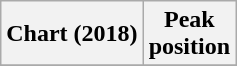<table class="wikitable sortable plainrowheaders" style="text-align:center">
<tr>
<th scope="col">Chart (2018)</th>
<th scope="col">Peak<br>position</th>
</tr>
<tr>
</tr>
</table>
